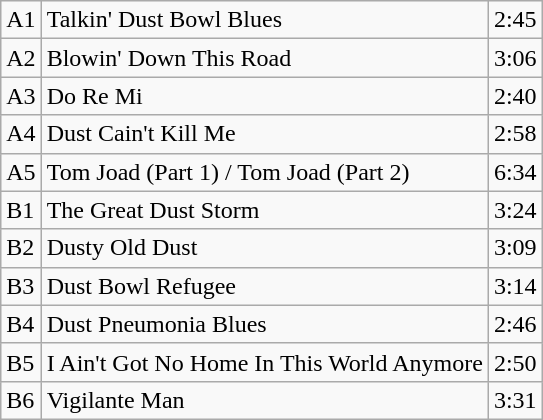<table class="wikitable">
<tr>
<td>A1</td>
<td>Talkin' Dust Bowl Blues</td>
<td>2:45</td>
</tr>
<tr>
<td>A2</td>
<td>Blowin' Down This Road</td>
<td>3:06</td>
</tr>
<tr>
<td>A3</td>
<td>Do Re Mi</td>
<td>2:40</td>
</tr>
<tr>
<td>A4</td>
<td>Dust Cain't Kill Me</td>
<td>2:58</td>
</tr>
<tr>
<td>A5</td>
<td>Tom Joad (Part 1) / Tom Joad (Part 2)</td>
<td>6:34</td>
</tr>
<tr>
<td>B1</td>
<td>The Great Dust Storm</td>
<td>3:24</td>
</tr>
<tr>
<td>B2</td>
<td>Dusty Old Dust</td>
<td>3:09</td>
</tr>
<tr>
<td>B3</td>
<td>Dust Bowl Refugee</td>
<td>3:14</td>
</tr>
<tr>
<td>B4</td>
<td>Dust Pneumonia Blues</td>
<td>2:46</td>
</tr>
<tr>
<td>B5</td>
<td>I Ain't Got No Home In This World Anymore</td>
<td>2:50</td>
</tr>
<tr>
<td>B6</td>
<td>Vigilante Man</td>
<td>3:31</td>
</tr>
</table>
